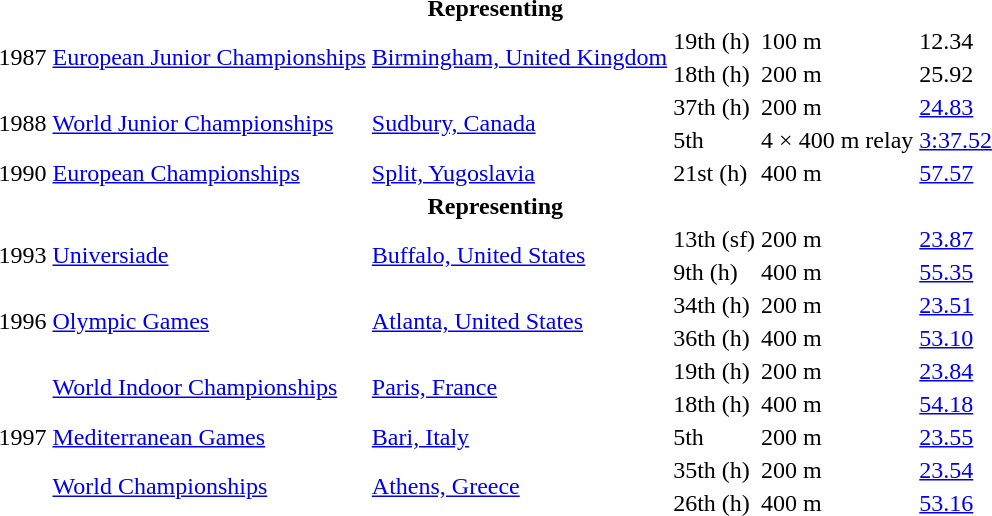<table>
<tr>
<th colspan="6">Representing </th>
</tr>
<tr>
<td rowspan=2>1987</td>
<td rowspan=2><a href='#'>European Junior Championships</a></td>
<td rowspan=2><a href='#'>Birmingham, United Kingdom</a></td>
<td>19th (h)</td>
<td>100 m</td>
<td>12.34</td>
</tr>
<tr>
<td>18th (h)</td>
<td>200 m</td>
<td>25.92</td>
</tr>
<tr>
<td rowspan=2>1988</td>
<td rowspan=2><a href='#'>World Junior Championships</a></td>
<td rowspan=2><a href='#'>Sudbury, Canada</a></td>
<td>37th (h)</td>
<td>200 m</td>
<td><a href='#'>24.83</a></td>
</tr>
<tr>
<td>5th</td>
<td>4 × 400 m relay</td>
<td><a href='#'>3:37.52</a></td>
</tr>
<tr>
<td>1990</td>
<td><a href='#'>European Championships</a></td>
<td><a href='#'>Split, Yugoslavia</a></td>
<td>21st (h)</td>
<td>400 m</td>
<td><a href='#'>57.57</a></td>
</tr>
<tr>
<th colspan="6">Representing </th>
</tr>
<tr>
<td rowspan=2>1993</td>
<td rowspan=2><a href='#'>Universiade</a></td>
<td rowspan=2><a href='#'>Buffalo, United States</a></td>
<td>13th (sf)</td>
<td>200 m</td>
<td><a href='#'>23.87</a></td>
</tr>
<tr>
<td>9th (h)</td>
<td>400 m</td>
<td><a href='#'>55.35</a></td>
</tr>
<tr>
<td rowspan=2>1996</td>
<td rowspan=2><a href='#'>Olympic Games</a></td>
<td rowspan=2><a href='#'>Atlanta, United States</a></td>
<td>34th (h)</td>
<td>200 m</td>
<td><a href='#'>23.51</a></td>
</tr>
<tr>
<td>36th (h)</td>
<td>400 m</td>
<td><a href='#'>53.10</a></td>
</tr>
<tr>
<td rowspan=5>1997</td>
<td rowspan=2><a href='#'>World Indoor Championships</a></td>
<td rowspan=2><a href='#'>Paris, France</a></td>
<td>19th (h)</td>
<td>200 m</td>
<td><a href='#'>23.84</a></td>
</tr>
<tr>
<td>18th (h)</td>
<td>400 m</td>
<td><a href='#'>54.18</a></td>
</tr>
<tr>
<td><a href='#'>Mediterranean Games</a></td>
<td><a href='#'>Bari, Italy</a></td>
<td>5th</td>
<td>200 m</td>
<td><a href='#'>23.55</a></td>
</tr>
<tr>
<td rowspan=2><a href='#'>World Championships</a></td>
<td rowspan=2><a href='#'>Athens, Greece</a></td>
<td>35th (h)</td>
<td>200 m</td>
<td><a href='#'>23.54</a></td>
</tr>
<tr>
<td>26th (h)</td>
<td>400 m</td>
<td><a href='#'>53.16</a></td>
</tr>
</table>
